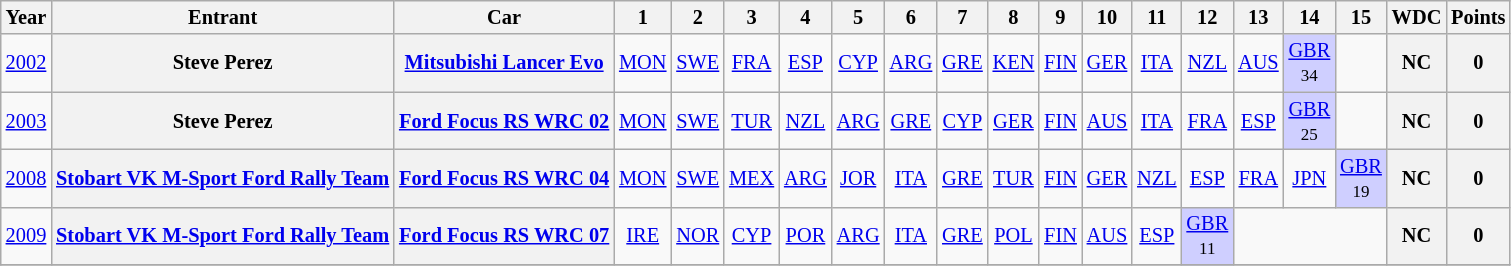<table class="wikitable" style="text-align:center; font-size:85%">
<tr>
<th>Year</th>
<th>Entrant</th>
<th>Car</th>
<th>1</th>
<th>2</th>
<th>3</th>
<th>4</th>
<th>5</th>
<th>6</th>
<th>7</th>
<th>8</th>
<th>9</th>
<th>10</th>
<th>11</th>
<th>12</th>
<th>13</th>
<th>14</th>
<th>15</th>
<th>WDC</th>
<th>Points</th>
</tr>
<tr>
<td><a href='#'>2002</a></td>
<th nowrap>Steve Perez</th>
<th nowrap><a href='#'>Mitsubishi Lancer Evo</a></th>
<td><a href='#'>MON</a></td>
<td><a href='#'>SWE</a></td>
<td><a href='#'>FRA</a></td>
<td><a href='#'>ESP</a></td>
<td><a href='#'>CYP</a></td>
<td><a href='#'>ARG</a></td>
<td><a href='#'>GRE</a></td>
<td><a href='#'>KEN</a></td>
<td><a href='#'>FIN</a></td>
<td><a href='#'>GER</a></td>
<td><a href='#'>ITA</a></td>
<td><a href='#'>NZL</a></td>
<td><a href='#'>AUS</a></td>
<td style="background:#CFCFFF;"><a href='#'>GBR</a><br><small>34</small></td>
<td></td>
<th>NC</th>
<th>0</th>
</tr>
<tr>
<td><a href='#'>2003</a></td>
<th nowrap>Steve Perez</th>
<th nowrap><a href='#'>Ford Focus RS WRC 02</a></th>
<td><a href='#'>MON</a></td>
<td><a href='#'>SWE</a></td>
<td><a href='#'>TUR</a></td>
<td><a href='#'>NZL</a></td>
<td><a href='#'>ARG</a></td>
<td><a href='#'>GRE</a></td>
<td><a href='#'>CYP</a></td>
<td><a href='#'>GER</a></td>
<td><a href='#'>FIN</a></td>
<td><a href='#'>AUS</a></td>
<td><a href='#'>ITA</a></td>
<td><a href='#'>FRA</a></td>
<td><a href='#'>ESP</a></td>
<td style="background:#CFCFFF;"><a href='#'>GBR</a><br><small>25</small></td>
<td></td>
<th>NC</th>
<th>0</th>
</tr>
<tr>
<td><a href='#'>2008</a></td>
<th nowrap><a href='#'>Stobart VK M-Sport Ford Rally Team</a></th>
<th nowrap><a href='#'>Ford Focus RS WRC 04</a></th>
<td><a href='#'>MON</a></td>
<td><a href='#'>SWE</a></td>
<td><a href='#'>MEX</a></td>
<td><a href='#'>ARG</a></td>
<td><a href='#'>JOR</a></td>
<td><a href='#'>ITA</a></td>
<td><a href='#'>GRE</a></td>
<td><a href='#'>TUR</a></td>
<td><a href='#'>FIN</a></td>
<td><a href='#'>GER</a></td>
<td><a href='#'>NZL</a></td>
<td><a href='#'>ESP</a></td>
<td><a href='#'>FRA</a></td>
<td><a href='#'>JPN</a></td>
<td style="background:#CFCFFF;"><a href='#'>GBR</a><br><small>19</small></td>
<th>NC</th>
<th>0</th>
</tr>
<tr>
<td><a href='#'>2009</a></td>
<th nowrap><a href='#'>Stobart VK M-Sport Ford Rally Team</a></th>
<th nowrap><a href='#'>Ford Focus RS WRC 07</a></th>
<td><a href='#'>IRE</a></td>
<td><a href='#'>NOR</a></td>
<td><a href='#'>CYP</a></td>
<td><a href='#'>POR</a></td>
<td><a href='#'>ARG</a></td>
<td><a href='#'>ITA</a></td>
<td><a href='#'>GRE</a></td>
<td><a href='#'>POL</a></td>
<td><a href='#'>FIN</a></td>
<td><a href='#'>AUS</a></td>
<td><a href='#'>ESP</a></td>
<td style="background:#CFCFFF;"><a href='#'>GBR</a><br><small>11</small></td>
<td colspan=3></td>
<th>NC</th>
<th>0</th>
</tr>
<tr>
</tr>
</table>
